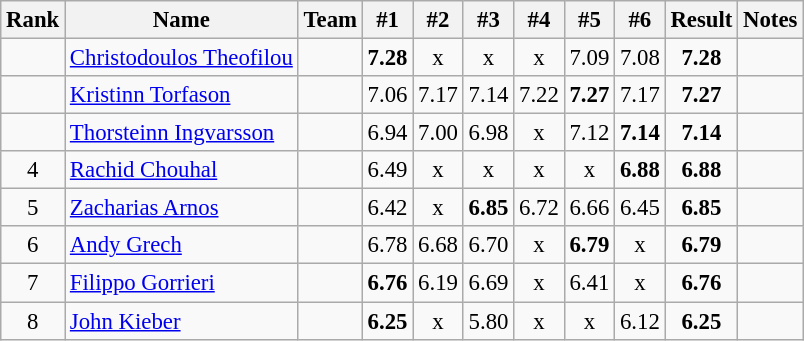<table class="wikitable sortable" style="text-align:center; font-size:95%">
<tr>
<th>Rank</th>
<th>Name</th>
<th>Team</th>
<th>#1</th>
<th>#2</th>
<th>#3</th>
<th>#4</th>
<th>#5</th>
<th>#6</th>
<th>Result</th>
<th>Notes</th>
</tr>
<tr>
<td></td>
<td align="left"><a href='#'>Christodoulos Theofilou</a></td>
<td align=left></td>
<td><strong>7.28</strong></td>
<td>x</td>
<td>x</td>
<td>x</td>
<td>7.09</td>
<td>7.08</td>
<td><strong>7.28</strong></td>
<td></td>
</tr>
<tr>
<td></td>
<td align="left"><a href='#'>Kristinn Torfason</a></td>
<td align=left></td>
<td>7.06</td>
<td>7.17</td>
<td>7.14</td>
<td>7.22</td>
<td><strong>7.27</strong></td>
<td>7.17</td>
<td><strong>7.27</strong></td>
<td></td>
</tr>
<tr>
<td></td>
<td align="left"><a href='#'>Thorsteinn Ingvarsson</a></td>
<td align=left></td>
<td>6.94</td>
<td>7.00</td>
<td>6.98</td>
<td>x</td>
<td>7.12</td>
<td><strong>7.14</strong></td>
<td><strong>7.14</strong></td>
<td></td>
</tr>
<tr>
<td>4</td>
<td align="left"><a href='#'>Rachid Chouhal</a></td>
<td align=left></td>
<td>6.49</td>
<td>x</td>
<td>x</td>
<td>x</td>
<td>x</td>
<td><strong>6.88</strong></td>
<td><strong>6.88</strong></td>
<td></td>
</tr>
<tr>
<td>5</td>
<td align="left"><a href='#'>Zacharias Arnos</a></td>
<td align=left></td>
<td>6.42</td>
<td>x</td>
<td><strong>6.85</strong></td>
<td>6.72</td>
<td>6.66</td>
<td>6.45</td>
<td><strong>6.85</strong></td>
<td></td>
</tr>
<tr>
<td>6</td>
<td align="left"><a href='#'>Andy Grech</a></td>
<td align=left></td>
<td>6.78</td>
<td>6.68</td>
<td>6.70</td>
<td>x</td>
<td><strong>6.79</strong></td>
<td>x</td>
<td><strong>6.79</strong></td>
<td></td>
</tr>
<tr>
<td>7</td>
<td align="left"><a href='#'>Filippo Gorrieri</a></td>
<td align=left></td>
<td><strong>6.76</strong></td>
<td>6.19</td>
<td>6.69</td>
<td>x</td>
<td>6.41</td>
<td>x</td>
<td><strong>6.76</strong></td>
<td></td>
</tr>
<tr>
<td>8</td>
<td align="left"><a href='#'>John Kieber</a></td>
<td align=left></td>
<td><strong>6.25</strong></td>
<td>x</td>
<td>5.80</td>
<td>x</td>
<td>x</td>
<td>6.12</td>
<td><strong>6.25</strong></td>
<td></td>
</tr>
</table>
